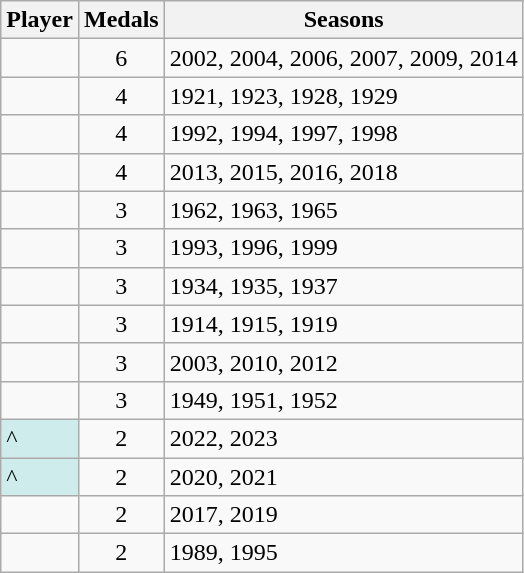<table class="wikitable sortable">
<tr>
<th>Player</th>
<th>Medals</th>
<th>Seasons</th>
</tr>
<tr>
<td></td>
<td align="center">6</td>
<td>2002, 2004, 2006, 2007, 2009, 2014</td>
</tr>
<tr>
<td></td>
<td align="center">4</td>
<td>1921, 1923, 1928, 1929</td>
</tr>
<tr>
<td></td>
<td align="center">4</td>
<td>1992, 1994, 1997, 1998</td>
</tr>
<tr>
<td></td>
<td align="center">4</td>
<td>2013, 2015, 2016, 2018</td>
</tr>
<tr>
<td></td>
<td align="center">3</td>
<td>1962, 1963, 1965</td>
</tr>
<tr>
<td></td>
<td align="center">3</td>
<td>1993, 1996, 1999</td>
</tr>
<tr>
<td></td>
<td align="center">3</td>
<td>1934, 1935, 1937</td>
</tr>
<tr>
<td></td>
<td align="center">3</td>
<td>1914, 1915, 1919</td>
</tr>
<tr>
<td></td>
<td align="center">3</td>
<td>2003, 2010, 2012</td>
</tr>
<tr>
<td></td>
<td align="center">3</td>
<td>1949, 1951, 1952</td>
</tr>
<tr>
<td bgcolor=#CFECEC>^</td>
<td align="center">2</td>
<td>2022, 2023</td>
</tr>
<tr>
<td bgcolor=#CFECEC>^</td>
<td align="center">2</td>
<td>2020, 2021</td>
</tr>
<tr>
<td></td>
<td align="center">2</td>
<td>2017, 2019</td>
</tr>
<tr>
<td></td>
<td align="center">2</td>
<td>1989, 1995</td>
</tr>
</table>
